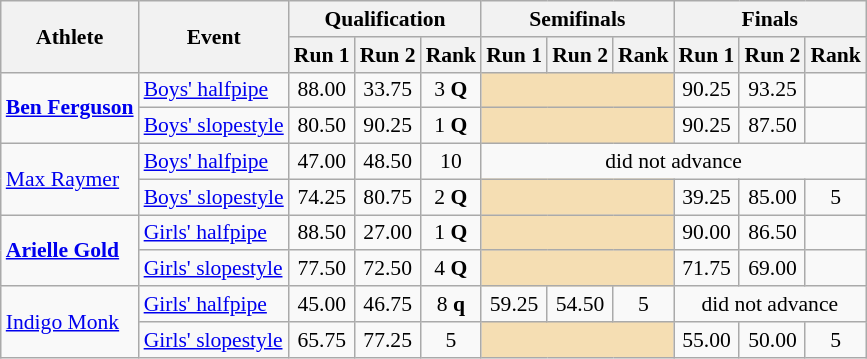<table class="wikitable" style="font-size:90%;">
<tr>
<th rowspan=2>Athlete</th>
<th rowspan=2>Event</th>
<th colspan=3>Qualification</th>
<th colspan=3>Semifinals</th>
<th colspan=3>Finals</th>
</tr>
<tr>
<th>Run 1</th>
<th>Run 2</th>
<th>Rank</th>
<th>Run 1</th>
<th>Run 2</th>
<th>Rank</th>
<th>Run 1</th>
<th>Run 2</th>
<th>Rank</th>
</tr>
<tr>
<td rowspan=2><strong><a href='#'>Ben Ferguson</a></strong></td>
<td><a href='#'>Boys' halfpipe</a></td>
<td align=center>88.00</td>
<td align=center>33.75</td>
<td align=center>3 <strong>Q</strong></td>
<td align=center colspan=3 bgcolor=wheat></td>
<td align=center>90.25</td>
<td align=center>93.25</td>
<td align=center></td>
</tr>
<tr>
<td><a href='#'>Boys' slopestyle</a></td>
<td align=center>80.50</td>
<td align=center>90.25</td>
<td align=center>1 <strong>Q</strong></td>
<td align=center colspan=3 bgcolor=wheat></td>
<td align=center>90.25</td>
<td align=center>87.50</td>
<td align=center></td>
</tr>
<tr>
<td rowspan=2><a href='#'>Max Raymer</a></td>
<td><a href='#'>Boys' halfpipe</a></td>
<td align=center>47.00</td>
<td align=center>48.50</td>
<td align=center>10</td>
<td align=center colspan=6>did not advance</td>
</tr>
<tr>
<td><a href='#'>Boys' slopestyle</a></td>
<td align=center>74.25</td>
<td align=center>80.75</td>
<td align=center>2 <strong>Q</strong></td>
<td align=center colspan=3 bgcolor=wheat></td>
<td align=center>39.25</td>
<td align=center>85.00</td>
<td align=center>5</td>
</tr>
<tr>
<td rowspan=2><strong><a href='#'>Arielle Gold</a></strong></td>
<td><a href='#'>Girls' halfpipe</a></td>
<td align=center>88.50</td>
<td align=center>27.00</td>
<td align=center>1 <strong>Q</strong></td>
<td align=center bgcolor=wheat colspan=3></td>
<td align=center>90.00</td>
<td align=center>86.50</td>
<td align=center></td>
</tr>
<tr>
<td><a href='#'>Girls' slopestyle</a></td>
<td align=center>77.50</td>
<td align=center>72.50</td>
<td align=center>4 <strong>Q</strong></td>
<td align=center bgcolor=wheat colspan=3></td>
<td align=center>71.75</td>
<td align=center>69.00</td>
<td align=center></td>
</tr>
<tr>
<td rowspan=2><a href='#'>Indigo Monk</a></td>
<td><a href='#'>Girls' halfpipe</a></td>
<td align=center>45.00</td>
<td align=center>46.75</td>
<td align=center>8 <strong>q</strong></td>
<td align=center>59.25</td>
<td align=center>54.50</td>
<td align=center>5</td>
<td align=center colspan=3>did not advance</td>
</tr>
<tr>
<td><a href='#'>Girls' slopestyle</a></td>
<td align=center>65.75</td>
<td align=center>77.25</td>
<td align=center>5</td>
<td align=center bgcolor=wheat colspan=3></td>
<td align=center>55.00</td>
<td align=center>50.00</td>
<td align=center>5</td>
</tr>
</table>
